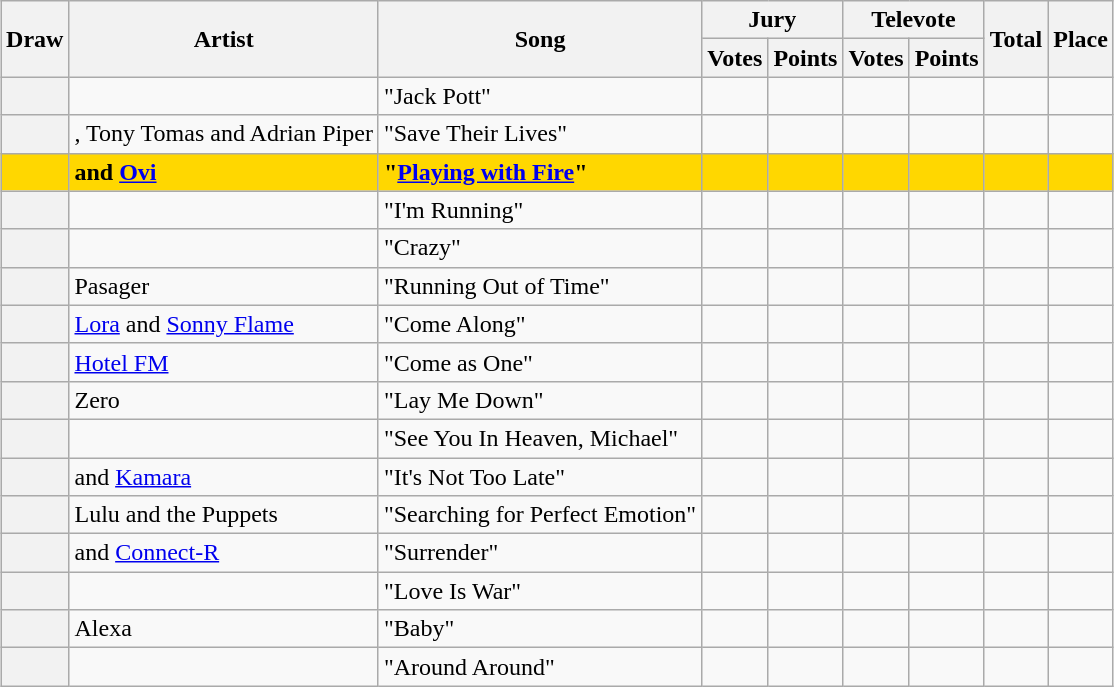<table class="wikitable sortable plainrowheaders" style="margin: 1em auto 1em auto">
<tr>
<th rowspan="2">Draw</th>
<th rowspan="2">Artist</th>
<th rowspan="2">Song</th>
<th colspan="2">Jury</th>
<th colspan="2">Televote</th>
<th rowspan="2">Total</th>
<th rowspan="2">Place</th>
</tr>
<tr>
<th>Votes</th>
<th>Points</th>
<th>Votes</th>
<th>Points</th>
</tr>
<tr>
<th scope="row"></th>
<td></td>
<td>"Jack Pott"</td>
<td></td>
<td></td>
<td></td>
<td></td>
<td></td>
<td></td>
</tr>
<tr>
<th scope="row"></th>
<td>, Tony Tomas and Adrian Piper</td>
<td>"Save Their Lives"</td>
<td></td>
<td></td>
<td></td>
<td></td>
<td></td>
<td></td>
</tr>
<tr style="font-weight:bold; background:gold;">
<td></td>
<td> and <a href='#'>Ovi</a></td>
<td>"<a href='#'>Playing with Fire</a>"</td>
<td></td>
<td></td>
<td></td>
<td></td>
<td></td>
<td></td>
</tr>
<tr>
<th scope="row"></th>
<td></td>
<td>"I'm Running"</td>
<td></td>
<td></td>
<td></td>
<td></td>
<td></td>
<td></td>
</tr>
<tr>
<th scope="row"></th>
<td></td>
<td>"Crazy"</td>
<td></td>
<td></td>
<td></td>
<td></td>
<td></td>
<td></td>
</tr>
<tr>
<th scope="row"></th>
<td>Pasager</td>
<td>"Running Out of Time"</td>
<td></td>
<td></td>
<td></td>
<td></td>
<td></td>
<td></td>
</tr>
<tr>
<th scope="row"></th>
<td><a href='#'>Lora</a> and <a href='#'>Sonny Flame</a></td>
<td>"Come Along"</td>
<td></td>
<td></td>
<td></td>
<td></td>
<td></td>
<td></td>
</tr>
<tr>
<th scope="row"></th>
<td><a href='#'>Hotel FM</a></td>
<td>"Come as One"</td>
<td></td>
<td></td>
<td></td>
<td></td>
<td></td>
<td></td>
</tr>
<tr>
<th scope="row"></th>
<td>Zero</td>
<td>"Lay Me Down"</td>
<td></td>
<td></td>
<td></td>
<td></td>
<td></td>
<td></td>
</tr>
<tr>
<th scope="row"></th>
<td></td>
<td>"See You In Heaven, Michael"</td>
<td></td>
<td></td>
<td></td>
<td></td>
<td></td>
<td></td>
</tr>
<tr>
<th scope="row"></th>
<td> and <a href='#'>Kamara</a></td>
<td>"It's Not Too Late"</td>
<td></td>
<td></td>
<td></td>
<td></td>
<td></td>
<td></td>
</tr>
<tr>
<th scope="row"></th>
<td>Lulu and the Puppets</td>
<td>"Searching for Perfect Emotion"</td>
<td></td>
<td></td>
<td></td>
<td></td>
<td></td>
<td></td>
</tr>
<tr>
<th scope="row"></th>
<td> and <a href='#'>Connect-R</a></td>
<td>"Surrender"</td>
<td></td>
<td></td>
<td></td>
<td></td>
<td></td>
<td></td>
</tr>
<tr>
<th scope="row"></th>
<td></td>
<td>"Love Is War"</td>
<td></td>
<td></td>
<td></td>
<td></td>
<td></td>
<td></td>
</tr>
<tr>
<th scope="row"></th>
<td>Alexa</td>
<td>"Baby"</td>
<td></td>
<td></td>
<td></td>
<td></td>
<td></td>
<td></td>
</tr>
<tr>
<th scope="row"></th>
<td></td>
<td>"Around Around"</td>
<td></td>
<td></td>
<td></td>
<td></td>
<td></td>
<td></td>
</tr>
</table>
